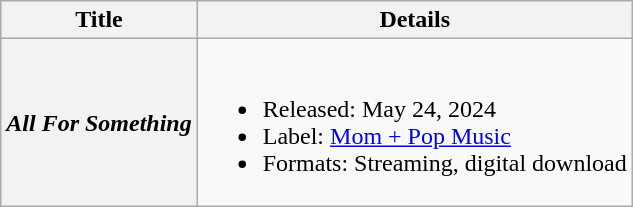<table class="wikitable">
<tr>
<th>Title</th>
<th>Details</th>
</tr>
<tr>
<th><em>All For Something</em></th>
<td><br><ul><li>Released: May 24, 2024</li><li>Label: <a href='#'>Mom + Pop Music</a></li><li>Formats: Streaming, digital download</li></ul></td>
</tr>
</table>
